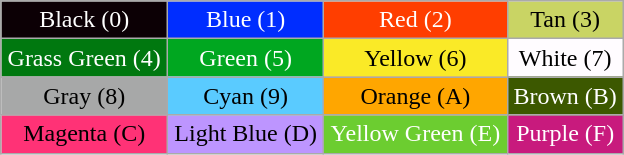<table class="wikitable" style="text-align: center; width: 26pc;">
<tr>
<td style="color: white; background-color: #0c0005;">Black (0)</td>
<td style="color: white; background-color: #002dff;">Blue (1)</td>
<td style="color: white; background-color: #ff3e00;">Red (2)</td>
<td style="color: black; background-color: #c9d464;">Tan (3)</td>
</tr>
<tr>
<td style="color: white; background-color: #00780f;">Grass Green (4)</td>
<td style="color: white; background-color: #00a720;">Green (5)</td>
<td style="color: black; background-color: #faea27;">Yellow (6)</td>
<td style="color: black; background-color: #fffcff;">White (7)</td>
</tr>
<tr>
<td style="color: black; background-color: #a7a8a8;">Gray (8)</td>
<td style="color: black; background-color: #5acbff;">Cyan (9)</td>
<td style="color: black; background-color: #ffa600;">Orange (A)</td>
<td style="color: white; background-color: #3c5800;">Brown (B)</td>
</tr>
<tr>
<td style="color: black; background-color: #ff3276;">Magenta (C)</td>
<td style="color: black; background-color: #bd95ff;">Light Blue (D)</td>
<td style="color: white; background-color: #6ccd30;">Yellow Green (E)</td>
<td style="color: white; background-color: #c81a7d;">Purple (F)</td>
</tr>
</table>
